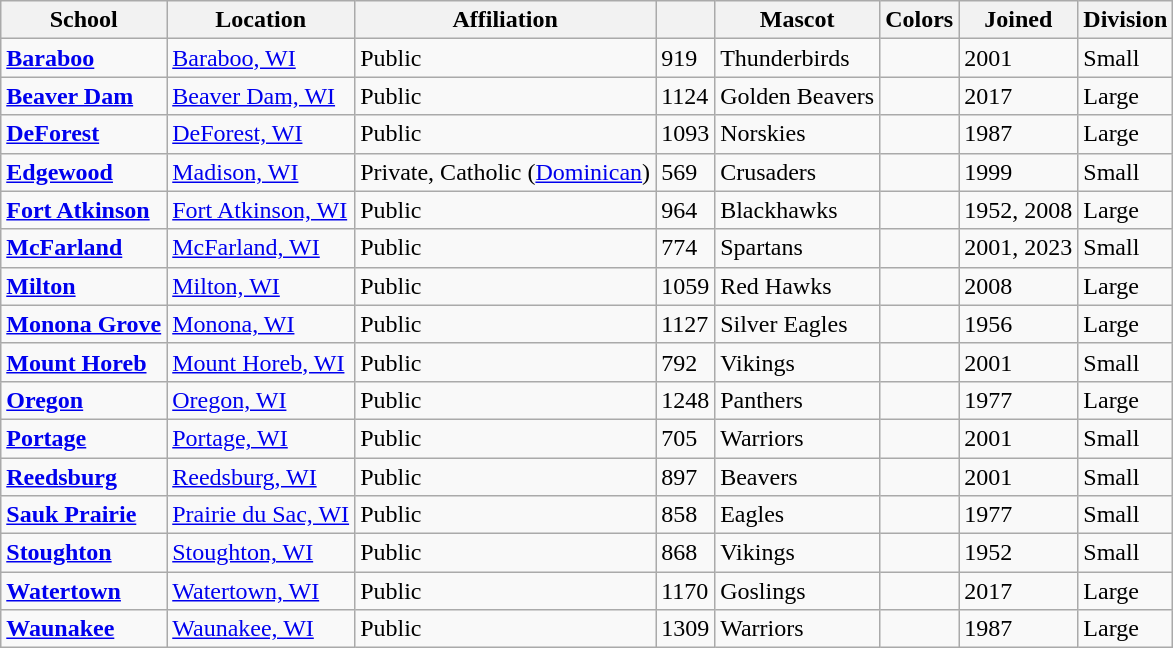<table class="wikitable sortable">
<tr>
<th>School</th>
<th>Location</th>
<th>Affiliation</th>
<th></th>
<th>Mascot</th>
<th>Colors</th>
<th>Joined</th>
<th>Division</th>
</tr>
<tr>
<td><a href='#'><strong>Baraboo</strong></a></td>
<td><a href='#'>Baraboo, WI</a></td>
<td>Public</td>
<td>919</td>
<td>Thunderbirds</td>
<td> </td>
<td>2001</td>
<td>Small</td>
</tr>
<tr>
<td><a href='#'><strong>Beaver Dam</strong></a></td>
<td><a href='#'>Beaver Dam, WI</a></td>
<td>Public</td>
<td>1124</td>
<td>Golden Beavers</td>
<td> </td>
<td>2017</td>
<td>Large</td>
</tr>
<tr>
<td><a href='#'><strong>DeForest</strong></a></td>
<td><a href='#'>DeForest, WI</a></td>
<td>Public</td>
<td>1093</td>
<td>Norskies</td>
<td> </td>
<td>1987</td>
<td>Large</td>
</tr>
<tr>
<td><a href='#'><strong>Edgewood</strong></a></td>
<td><a href='#'>Madison, WI</a></td>
<td>Private, Catholic (<a href='#'>Dominican</a>)</td>
<td>569</td>
<td>Crusaders</td>
<td> </td>
<td>1999</td>
<td>Small</td>
</tr>
<tr>
<td><strong><a href='#'>Fort Atkinson</a></strong></td>
<td><a href='#'>Fort Atkinson, WI</a></td>
<td>Public</td>
<td>964</td>
<td>Blackhawks</td>
<td> </td>
<td>1952, 2008</td>
<td>Large</td>
</tr>
<tr>
<td><strong><a href='#'>McFarland</a></strong></td>
<td><a href='#'>McFarland, WI</a></td>
<td>Public</td>
<td>774</td>
<td>Spartans</td>
<td> </td>
<td>2001, 2023</td>
<td>Small</td>
</tr>
<tr>
<td><a href='#'><strong>Milton</strong></a></td>
<td><a href='#'>Milton, WI</a></td>
<td>Public</td>
<td>1059</td>
<td>Red Hawks</td>
<td> </td>
<td>2008</td>
<td>Large</td>
</tr>
<tr>
<td><a href='#'><strong>Monona Grove</strong></a></td>
<td><a href='#'>Monona, WI</a></td>
<td>Public</td>
<td>1127</td>
<td>Silver Eagles</td>
<td> </td>
<td>1956</td>
<td>Large</td>
</tr>
<tr>
<td><a href='#'><strong>Mount Horeb</strong></a></td>
<td><a href='#'>Mount Horeb, WI</a></td>
<td>Public</td>
<td>792</td>
<td>Vikings</td>
<td> </td>
<td>2001</td>
<td>Small</td>
</tr>
<tr>
<td><a href='#'><strong>Oregon</strong></a></td>
<td><a href='#'>Oregon, WI</a></td>
<td>Public</td>
<td>1248</td>
<td>Panthers</td>
<td> </td>
<td>1977</td>
<td>Large</td>
</tr>
<tr>
<td><a href='#'><strong>Portage</strong></a></td>
<td><a href='#'>Portage, WI</a></td>
<td>Public</td>
<td>705</td>
<td>Warriors</td>
<td> </td>
<td>2001</td>
<td>Small</td>
</tr>
<tr>
<td><a href='#'><strong>Reedsburg</strong></a></td>
<td><a href='#'>Reedsburg, WI</a></td>
<td>Public</td>
<td>897</td>
<td>Beavers</td>
<td> </td>
<td>2001</td>
<td>Small</td>
</tr>
<tr>
<td><a href='#'><strong>Sauk Prairie</strong></a></td>
<td><a href='#'>Prairie du Sac, WI</a></td>
<td>Public</td>
<td>858</td>
<td>Eagles</td>
<td> </td>
<td>1977</td>
<td>Small</td>
</tr>
<tr>
<td><a href='#'><strong>Stoughton</strong></a></td>
<td><a href='#'>Stoughton, WI</a></td>
<td>Public</td>
<td>868</td>
<td>Vikings</td>
<td> </td>
<td>1952</td>
<td>Small</td>
</tr>
<tr>
<td><a href='#'><strong>Watertown</strong></a></td>
<td><a href='#'>Watertown, WI</a></td>
<td>Public</td>
<td>1170</td>
<td>Goslings</td>
<td> </td>
<td>2017</td>
<td>Large</td>
</tr>
<tr>
<td><a href='#'><strong>Waunakee</strong></a></td>
<td><a href='#'>Waunakee, WI</a></td>
<td>Public</td>
<td>1309</td>
<td>Warriors</td>
<td> </td>
<td>1987</td>
<td>Large</td>
</tr>
</table>
